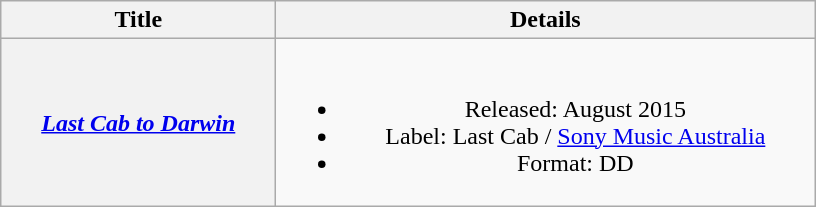<table class="wikitable plainrowheaders" style="text-align:center;" border="1">
<tr>
<th scope="col" rowspan="1" style="width:11em;">Title</th>
<th scope="col" rowspan="1" style="width:22em;">Details</th>
</tr>
<tr>
<th scope="row"><em><a href='#'>Last Cab to Darwin</a></em></th>
<td><br><ul><li>Released: August 2015</li><li>Label: Last Cab / <a href='#'>Sony Music Australia</a></li><li>Format: DD</li></ul></td>
</tr>
</table>
